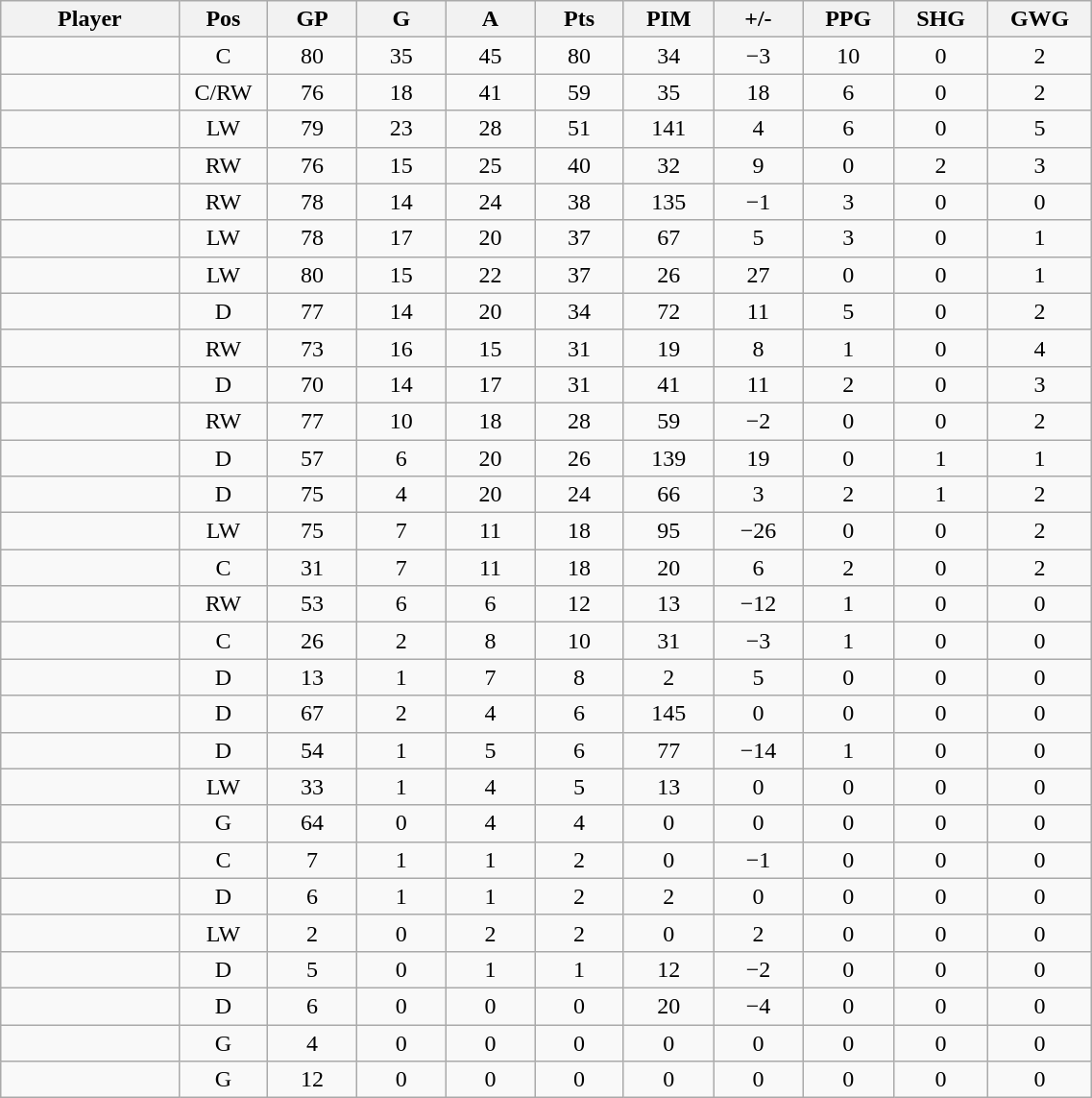<table class="wikitable sortable" width="60%">
<tr ALIGN="center">
<th bgcolor="#DDDDFF" width="10%">Player</th>
<th bgcolor="#DDDDFF" width="3%" title="Position">Pos</th>
<th bgcolor="#DDDDFF" width="5%" title="Games played">GP</th>
<th bgcolor="#DDDDFF" width="5%" title="Goals">G</th>
<th bgcolor="#DDDDFF" width="5%" title="Assists">A</th>
<th bgcolor="#DDDDFF" width="5%" title="Points">Pts</th>
<th bgcolor="#DDDDFF" width="5%" title="Penalties in Minutes">PIM</th>
<th bgcolor="#DDDDFF" width="5%" title="Plus/minus">+/-</th>
<th bgcolor="#DDDDFF" width="5%" title="Power play goals">PPG</th>
<th bgcolor="#DDDDFF" width="5%" title="Short-handed goals">SHG</th>
<th bgcolor="#DDDDFF" width="5%" title="Game-winning goals">GWG</th>
</tr>
<tr align="center">
<td align="right"></td>
<td>C</td>
<td>80</td>
<td>35</td>
<td>45</td>
<td>80</td>
<td>34</td>
<td>−3</td>
<td>10</td>
<td>0</td>
<td>2</td>
</tr>
<tr align="center">
<td align="right"></td>
<td>C/RW</td>
<td>76</td>
<td>18</td>
<td>41</td>
<td>59</td>
<td>35</td>
<td>18</td>
<td>6</td>
<td>0</td>
<td>2</td>
</tr>
<tr align="center">
<td align="right"></td>
<td>LW</td>
<td>79</td>
<td>23</td>
<td>28</td>
<td>51</td>
<td>141</td>
<td>4</td>
<td>6</td>
<td>0</td>
<td>5</td>
</tr>
<tr align="center">
<td align="right"></td>
<td>RW</td>
<td>76</td>
<td>15</td>
<td>25</td>
<td>40</td>
<td>32</td>
<td>9</td>
<td>0</td>
<td>2</td>
<td>3</td>
</tr>
<tr align="center">
<td align="right"></td>
<td>RW</td>
<td>78</td>
<td>14</td>
<td>24</td>
<td>38</td>
<td>135</td>
<td>−1</td>
<td>3</td>
<td>0</td>
<td>0</td>
</tr>
<tr align="center">
<td align="right"></td>
<td>LW</td>
<td>78</td>
<td>17</td>
<td>20</td>
<td>37</td>
<td>67</td>
<td>5</td>
<td>3</td>
<td>0</td>
<td>1</td>
</tr>
<tr align="center">
<td align="right"></td>
<td>LW</td>
<td>80</td>
<td>15</td>
<td>22</td>
<td>37</td>
<td>26</td>
<td>27</td>
<td>0</td>
<td>0</td>
<td>1</td>
</tr>
<tr align="center">
<td align="right"></td>
<td>D</td>
<td>77</td>
<td>14</td>
<td>20</td>
<td>34</td>
<td>72</td>
<td>11</td>
<td>5</td>
<td>0</td>
<td>2</td>
</tr>
<tr align="center">
<td align="right"></td>
<td>RW</td>
<td>73</td>
<td>16</td>
<td>15</td>
<td>31</td>
<td>19</td>
<td>8</td>
<td>1</td>
<td>0</td>
<td>4</td>
</tr>
<tr align="center">
<td align="right"></td>
<td>D</td>
<td>70</td>
<td>14</td>
<td>17</td>
<td>31</td>
<td>41</td>
<td>11</td>
<td>2</td>
<td>0</td>
<td>3</td>
</tr>
<tr align="center">
<td align="right"></td>
<td>RW</td>
<td>77</td>
<td>10</td>
<td>18</td>
<td>28</td>
<td>59</td>
<td>−2</td>
<td>0</td>
<td>0</td>
<td>2</td>
</tr>
<tr align="center">
<td align="right"></td>
<td>D</td>
<td>57</td>
<td>6</td>
<td>20</td>
<td>26</td>
<td>139</td>
<td>19</td>
<td>0</td>
<td>1</td>
<td>1</td>
</tr>
<tr align="center">
<td align="right"></td>
<td>D</td>
<td>75</td>
<td>4</td>
<td>20</td>
<td>24</td>
<td>66</td>
<td>3</td>
<td>2</td>
<td>1</td>
<td>2</td>
</tr>
<tr align="center">
<td align="right"></td>
<td>LW</td>
<td>75</td>
<td>7</td>
<td>11</td>
<td>18</td>
<td>95</td>
<td>−26</td>
<td>0</td>
<td>0</td>
<td>2</td>
</tr>
<tr align="center">
<td align="right"></td>
<td>C</td>
<td>31</td>
<td>7</td>
<td>11</td>
<td>18</td>
<td>20</td>
<td>6</td>
<td>2</td>
<td>0</td>
<td>2</td>
</tr>
<tr align="center">
<td align="right"></td>
<td>RW</td>
<td>53</td>
<td>6</td>
<td>6</td>
<td>12</td>
<td>13</td>
<td>−12</td>
<td>1</td>
<td>0</td>
<td>0</td>
</tr>
<tr align="center">
<td align="right"></td>
<td>C</td>
<td>26</td>
<td>2</td>
<td>8</td>
<td>10</td>
<td>31</td>
<td>−3</td>
<td>1</td>
<td>0</td>
<td>0</td>
</tr>
<tr align="center">
<td align="right"></td>
<td>D</td>
<td>13</td>
<td>1</td>
<td>7</td>
<td>8</td>
<td>2</td>
<td>5</td>
<td>0</td>
<td>0</td>
<td>0</td>
</tr>
<tr align="center">
<td align="right"></td>
<td>D</td>
<td>67</td>
<td>2</td>
<td>4</td>
<td>6</td>
<td>145</td>
<td>0</td>
<td>0</td>
<td>0</td>
<td>0</td>
</tr>
<tr align="center">
<td align="right"></td>
<td>D</td>
<td>54</td>
<td>1</td>
<td>5</td>
<td>6</td>
<td>77</td>
<td>−14</td>
<td>1</td>
<td>0</td>
<td>0</td>
</tr>
<tr align="center">
<td align="right"></td>
<td>LW</td>
<td>33</td>
<td>1</td>
<td>4</td>
<td>5</td>
<td>13</td>
<td>0</td>
<td>0</td>
<td>0</td>
<td>0</td>
</tr>
<tr align="center">
<td align="right"></td>
<td>G</td>
<td>64</td>
<td>0</td>
<td>4</td>
<td>4</td>
<td>0</td>
<td>0</td>
<td>0</td>
<td>0</td>
<td>0</td>
</tr>
<tr align="center">
<td align="right"></td>
<td>C</td>
<td>7</td>
<td>1</td>
<td>1</td>
<td>2</td>
<td>0</td>
<td>−1</td>
<td>0</td>
<td>0</td>
<td>0</td>
</tr>
<tr align="center">
<td align="right"></td>
<td>D</td>
<td>6</td>
<td>1</td>
<td>1</td>
<td>2</td>
<td>2</td>
<td>0</td>
<td>0</td>
<td>0</td>
<td>0</td>
</tr>
<tr align="center">
<td align="right"></td>
<td>LW</td>
<td>2</td>
<td>0</td>
<td>2</td>
<td>2</td>
<td>0</td>
<td>2</td>
<td>0</td>
<td>0</td>
<td>0</td>
</tr>
<tr align="center">
<td align="right"></td>
<td>D</td>
<td>5</td>
<td>0</td>
<td>1</td>
<td>1</td>
<td>12</td>
<td>−2</td>
<td>0</td>
<td>0</td>
<td>0</td>
</tr>
<tr align="center">
<td align="right"></td>
<td>D</td>
<td>6</td>
<td>0</td>
<td>0</td>
<td>0</td>
<td>20</td>
<td>−4</td>
<td>0</td>
<td>0</td>
<td>0</td>
</tr>
<tr align="center">
<td align="right"></td>
<td>G</td>
<td>4</td>
<td>0</td>
<td>0</td>
<td>0</td>
<td>0</td>
<td>0</td>
<td>0</td>
<td>0</td>
<td>0</td>
</tr>
<tr align="center">
<td align="right"></td>
<td>G</td>
<td>12</td>
<td>0</td>
<td>0</td>
<td>0</td>
<td>0</td>
<td>0</td>
<td>0</td>
<td>0</td>
<td>0</td>
</tr>
</table>
